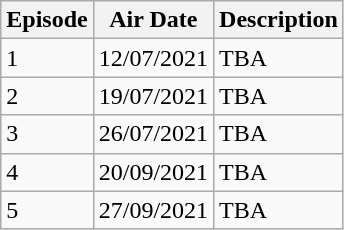<table class="wikitable">
<tr>
<th>Episode</th>
<th>Air Date</th>
<th>Description</th>
</tr>
<tr>
<td>1</td>
<td>12/07/2021</td>
<td>TBA</td>
</tr>
<tr>
<td>2</td>
<td>19/07/2021</td>
<td>TBA</td>
</tr>
<tr>
<td>3</td>
<td>26/07/2021</td>
<td>TBA</td>
</tr>
<tr>
<td>4</td>
<td>20/09/2021</td>
<td>TBA</td>
</tr>
<tr>
<td>5</td>
<td>27/09/2021</td>
<td>TBA</td>
</tr>
</table>
